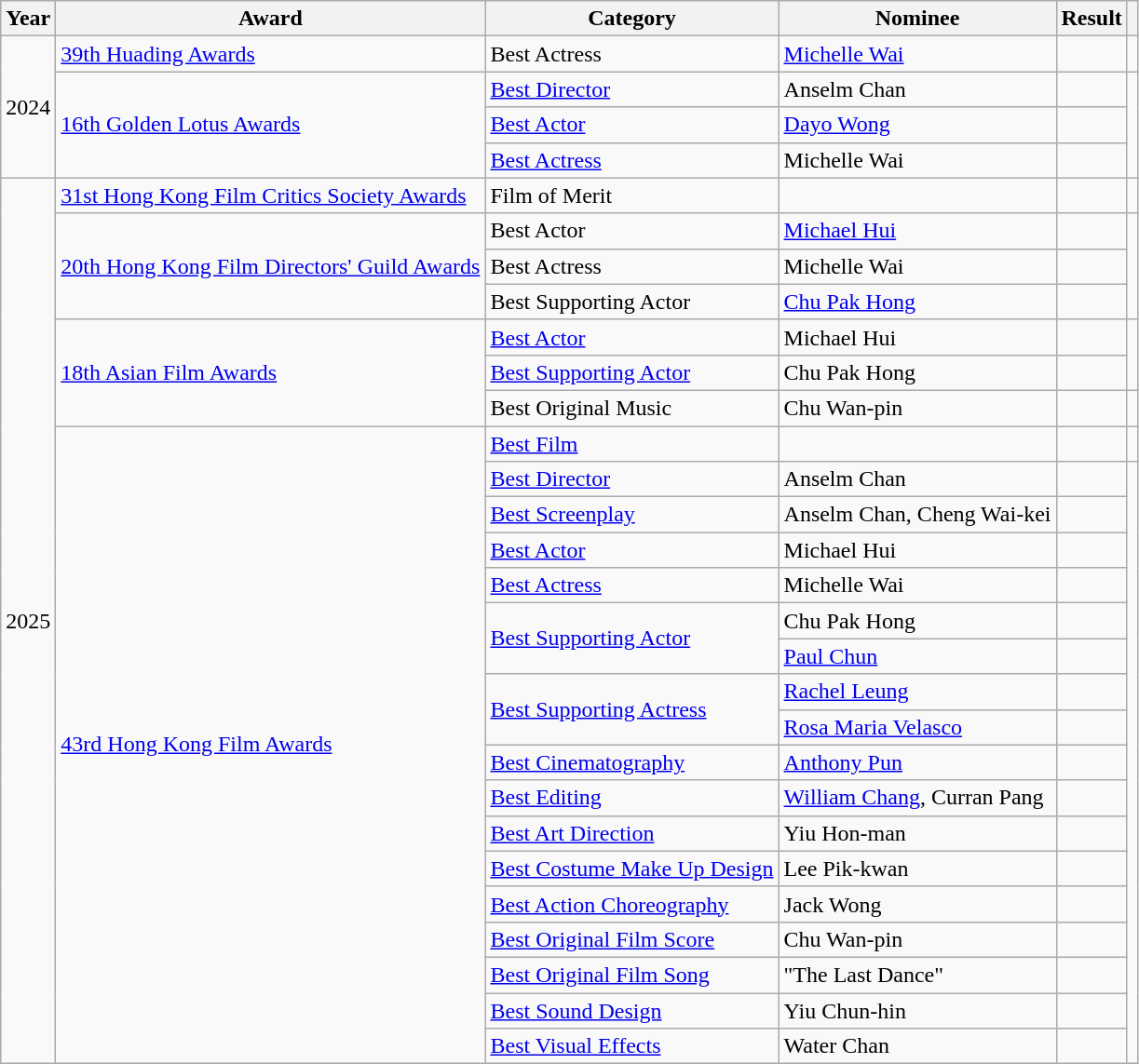<table class="wikitable plainrowheaders">
<tr>
<th>Year</th>
<th>Award</th>
<th>Category</th>
<th>Nominee</th>
<th>Result</th>
<th></th>
</tr>
<tr>
<td rowspan="4">2024</td>
<td><a href='#'>39th Huading Awards</a></td>
<td>Best Actress</td>
<td><a href='#'>Michelle Wai</a></td>
<td></td>
<td></td>
</tr>
<tr>
<td rowspan="3"><a href='#'>16th Golden Lotus Awards</a></td>
<td><a href='#'>Best Director</a></td>
<td>Anselm Chan</td>
<td></td>
<td rowspan="3"></td>
</tr>
<tr>
<td><a href='#'>Best Actor</a></td>
<td><a href='#'>Dayo Wong</a></td>
<td></td>
</tr>
<tr>
<td><a href='#'>Best Actress</a></td>
<td>Michelle Wai</td>
<td></td>
</tr>
<tr>
<td rowspan="25">2025</td>
<td><a href='#'>31st Hong Kong Film Critics Society Awards</a></td>
<td>Film of Merit</td>
<td></td>
<td></td>
<td></td>
</tr>
<tr>
<td rowspan="3"><a href='#'>20th Hong Kong Film Directors' Guild Awards</a></td>
<td>Best Actor</td>
<td><a href='#'>Michael Hui</a></td>
<td></td>
<td rowspan="3"></td>
</tr>
<tr>
<td>Best Actress</td>
<td>Michelle Wai</td>
<td></td>
</tr>
<tr>
<td>Best Supporting Actor</td>
<td><a href='#'>Chu Pak Hong</a></td>
<td></td>
</tr>
<tr>
<td rowspan="3"><a href='#'>18th Asian Film Awards</a></td>
<td><a href='#'>Best Actor</a></td>
<td>Michael Hui</td>
<td></td>
<td rowspan="2"></td>
</tr>
<tr>
<td><a href='#'>Best Supporting Actor</a></td>
<td>Chu Pak Hong</td>
<td></td>
</tr>
<tr>
<td>Best Original Music</td>
<td>Chu Wan-pin</td>
<td></td>
<td></td>
</tr>
<tr>
<td rowspan="18"><a href='#'>43rd Hong Kong Film Awards</a></td>
<td><a href='#'>Best Film</a></td>
<td></td>
<td></td>
<td></td>
</tr>
<tr>
<td><a href='#'>Best Director</a></td>
<td>Anselm Chan</td>
<td></td>
</tr>
<tr>
<td><a href='#'>Best Screenplay</a></td>
<td>Anselm Chan, Cheng Wai-kei</td>
<td></td>
</tr>
<tr>
<td><a href='#'>Best Actor</a></td>
<td>Michael Hui</td>
<td></td>
</tr>
<tr>
<td><a href='#'>Best Actress</a></td>
<td>Michelle Wai</td>
<td></td>
</tr>
<tr>
<td rowspan="2"><a href='#'>Best Supporting Actor</a></td>
<td>Chu Pak Hong</td>
<td></td>
</tr>
<tr>
<td><a href='#'>Paul Chun</a></td>
<td></td>
</tr>
<tr>
<td rowspan="2"><a href='#'>Best Supporting Actress</a></td>
<td><a href='#'>Rachel Leung</a></td>
<td></td>
</tr>
<tr>
<td><a href='#'>Rosa Maria Velasco</a></td>
<td></td>
</tr>
<tr>
<td><a href='#'>Best Cinematography</a></td>
<td><a href='#'>Anthony Pun</a></td>
<td></td>
</tr>
<tr>
<td><a href='#'>Best Editing</a></td>
<td><a href='#'>William Chang</a>, Curran Pang</td>
<td></td>
</tr>
<tr>
<td><a href='#'>Best Art Direction</a></td>
<td>Yiu Hon-man</td>
<td></td>
</tr>
<tr>
<td><a href='#'>Best Costume Make Up Design</a></td>
<td>Lee Pik-kwan</td>
<td></td>
</tr>
<tr>
<td><a href='#'>Best Action Choreography</a></td>
<td>Jack Wong</td>
<td></td>
</tr>
<tr>
<td><a href='#'>Best Original Film Score</a></td>
<td>Chu Wan-pin</td>
<td></td>
</tr>
<tr>
<td><a href='#'>Best Original Film Song</a></td>
<td>"The Last Dance"</td>
<td></td>
</tr>
<tr>
<td><a href='#'>Best Sound Design</a></td>
<td>Yiu Chun-hin</td>
<td></td>
</tr>
<tr>
<td><a href='#'>Best Visual Effects</a></td>
<td>Water Chan</td>
<td></td>
</tr>
</table>
